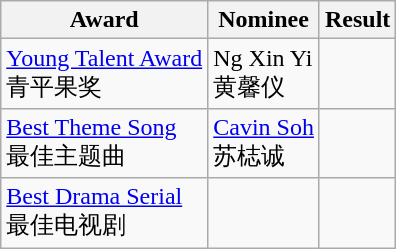<table class="wikitable">
<tr>
<th>Award</th>
<th>Nominee</th>
<th>Result</th>
</tr>
<tr>
<td rowspan="1"><a href='#'>Young Talent Award</a> <br> 青平果奖</td>
<td>Ng Xin Yi <br> 黄馨仪</td>
<td></td>
</tr>
<tr>
<td><a href='#'>Best Theme Song</a> <br> 最佳主题曲</td>
<td><a href='#'>Cavin Soh</a> <br> 苏梽诚</td>
<td></td>
</tr>
<tr>
<td><a href='#'>Best Drama Serial</a> <br> 最佳电视剧</td>
<td></td>
<td></td>
</tr>
</table>
